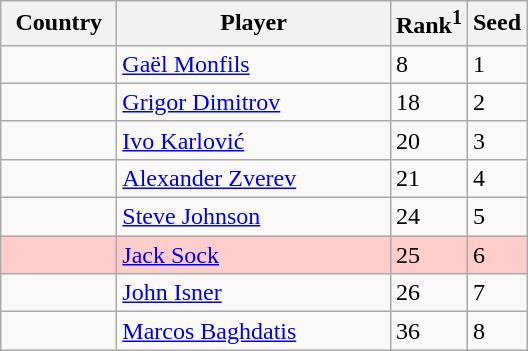<table class="sortable wikitable">
<tr>
<th width="70">Country</th>
<th width="175">Player</th>
<th>Rank<sup>1</sup></th>
<th>Seed</th>
</tr>
<tr>
<td></td>
<td><a href='#'>Gaël Monfils</a></td>
<td>8</td>
<td>1</td>
</tr>
<tr>
<td></td>
<td><a href='#'>Grigor Dimitrov</a></td>
<td>18</td>
<td>2</td>
</tr>
<tr>
<td></td>
<td><a href='#'>Ivo Karlović</a></td>
<td>20</td>
<td>3</td>
</tr>
<tr>
<td></td>
<td><a href='#'>Alexander Zverev</a></td>
<td>21</td>
<td>4</td>
</tr>
<tr>
<td></td>
<td><a href='#'>Steve Johnson</a></td>
<td>24</td>
<td>5</td>
</tr>
<tr style="background:#fcc;">
<td></td>
<td><a href='#'>Jack Sock</a></td>
<td>25</td>
<td>6</td>
</tr>
<tr>
<td></td>
<td><a href='#'>John Isner</a></td>
<td>26</td>
<td>7</td>
</tr>
<tr>
<td></td>
<td><a href='#'>Marcos Baghdatis</a></td>
<td>36</td>
<td>8</td>
</tr>
</table>
